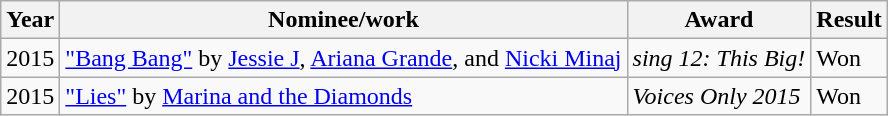<table class="wikitable">
<tr>
<th>Year</th>
<th>Nominee/work</th>
<th>Award</th>
<th>Result</th>
</tr>
<tr>
<td>2015</td>
<td><a href='#'>"Bang Bang"</a> by <a href='#'>Jessie J</a>, <a href='#'>Ariana Grande</a>, and <a href='#'>Nicki Minaj</a></td>
<td><em>sing 12: This Big!</em></td>
<td>Won</td>
</tr>
<tr>
<td>2015</td>
<td><a href='#'>"Lies"</a> by <a href='#'>Marina and the Diamonds</a></td>
<td><em>Voices Only 2015</em></td>
<td>Won</td>
</tr>
</table>
